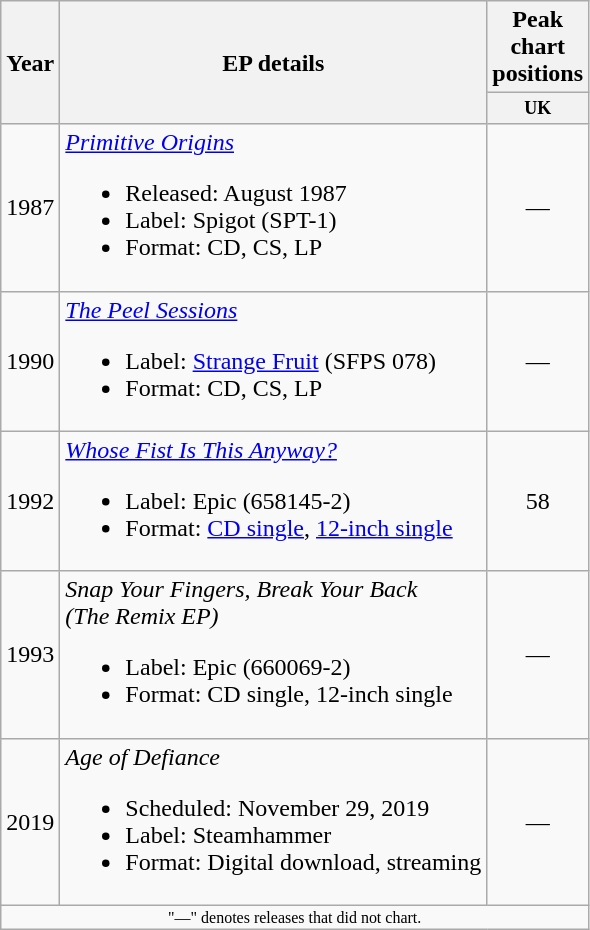<table class="wikitable">
<tr>
<th rowspan="2" width="10">Year</th>
<th rowspan="2">EP details</th>
<th>Peak chart positions</th>
</tr>
<tr>
<th style="width:3em;font-size:75%">UK</th>
</tr>
<tr>
<td>1987</td>
<td><em><a href='#'>Primitive Origins</a></em><br><ul><li>Released: August 1987</li><li>Label: Spigot (SPT-1)</li><li>Format: CD, CS, LP</li></ul></td>
<td align="center">—</td>
</tr>
<tr>
<td>1990</td>
<td><em><a href='#'>The Peel Sessions</a></em><br><ul><li>Label: <a href='#'>Strange Fruit</a> (SFPS 078)</li><li>Format: CD, CS, LP</li></ul></td>
<td align="center">—</td>
</tr>
<tr>
<td>1992</td>
<td><em><a href='#'>Whose Fist Is This Anyway?</a></em><br><ul><li>Label: Epic (658145-2)</li><li>Format: <a href='#'>CD single</a>, <a href='#'>12-inch single</a></li></ul></td>
<td align="center">58<br></td>
</tr>
<tr>
<td>1993</td>
<td><em>Snap Your Fingers, Break Your Back<br>(The Remix EP)</em><br><ul><li>Label: Epic (660069-2)</li><li>Format: CD single, 12-inch single</li></ul></td>
<td align="center">—</td>
</tr>
<tr>
<td>2019</td>
<td><em>Age of Defiance</em><br><ul><li>Scheduled: November 29, 2019</li><li>Label: Steamhammer</li><li>Format: Digital download, streaming</li></ul></td>
<td align="center">—</td>
</tr>
<tr>
<td align="center" colspan="3" style="font-size: 8pt">"—" denotes releases that did not chart.</td>
</tr>
</table>
